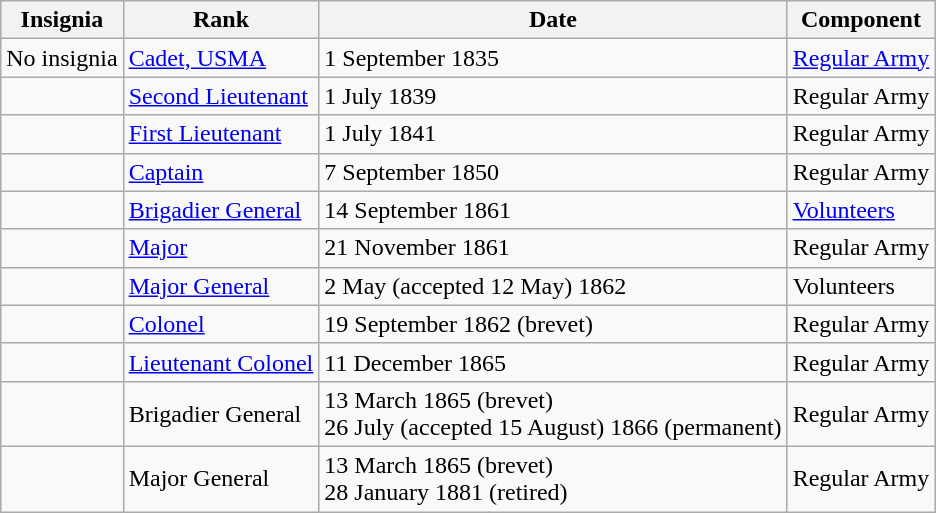<table class="wikitable">
<tr>
<th>Insignia</th>
<th>Rank</th>
<th>Date</th>
<th>Component</th>
</tr>
<tr>
<td>No insignia</td>
<td><a href='#'>Cadet, USMA</a></td>
<td>1 September 1835</td>
<td><a href='#'>Regular Army</a></td>
</tr>
<tr>
<td></td>
<td><a href='#'>Second Lieutenant</a></td>
<td>1 July 1839</td>
<td>Regular Army</td>
</tr>
<tr>
<td></td>
<td><a href='#'>First Lieutenant</a></td>
<td>1 July 1841</td>
<td>Regular Army</td>
</tr>
<tr>
<td></td>
<td><a href='#'>Captain</a></td>
<td>7 September 1850</td>
<td>Regular Army</td>
</tr>
<tr>
<td></td>
<td><a href='#'>Brigadier General</a></td>
<td>14 September 1861</td>
<td><a href='#'>Volunteers</a></td>
</tr>
<tr>
<td></td>
<td><a href='#'>Major</a></td>
<td>21 November 1861</td>
<td>Regular Army</td>
</tr>
<tr>
<td></td>
<td><a href='#'>Major General</a></td>
<td>2 May (accepted 12 May) 1862</td>
<td>Volunteers</td>
</tr>
<tr>
<td></td>
<td><a href='#'>Colonel</a></td>
<td>19 September 1862 (brevet)</td>
<td>Regular Army</td>
</tr>
<tr>
<td></td>
<td><a href='#'>Lieutenant Colonel</a></td>
<td>11 December 1865</td>
<td>Regular Army</td>
</tr>
<tr>
<td></td>
<td>Brigadier General</td>
<td>13 March 1865 (brevet)<br>26 July (accepted 15 August) 1866 (permanent)</td>
<td>Regular Army</td>
</tr>
<tr>
<td></td>
<td>Major General</td>
<td>13 March 1865 (brevet)<br>28 January 1881 (retired)</td>
<td>Regular Army</td>
</tr>
</table>
